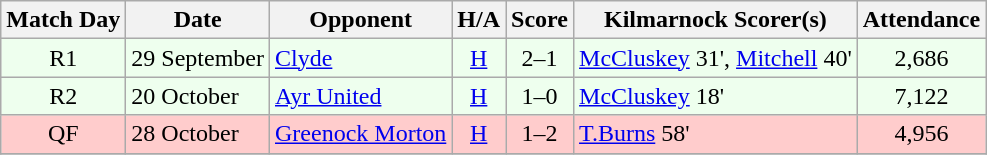<table class="wikitable" style="text-align:center">
<tr>
<th>Match Day</th>
<th>Date</th>
<th>Opponent</th>
<th>H/A</th>
<th>Score</th>
<th>Kilmarnock Scorer(s)</th>
<th>Attendance</th>
</tr>
<tr bgcolor=#EEFFEE>
<td>R1</td>
<td align=left>29 September</td>
<td align=left><a href='#'>Clyde</a></td>
<td><a href='#'>H</a></td>
<td>2–1</td>
<td align=left><a href='#'>McCluskey</a> 31', <a href='#'>Mitchell</a> 40'</td>
<td>2,686</td>
</tr>
<tr bgcolor=#EEFFEE>
<td>R2</td>
<td align=left>20 October</td>
<td align=left><a href='#'>Ayr United</a></td>
<td><a href='#'>H</a></td>
<td>1–0</td>
<td align=left><a href='#'>McCluskey</a> 18'</td>
<td>7,122</td>
</tr>
<tr bgcolor=#FFCCCC>
<td>QF</td>
<td align=left>28 October</td>
<td align=left><a href='#'>Greenock Morton</a></td>
<td><a href='#'>H</a></td>
<td>1–2</td>
<td align=left><a href='#'>T.Burns</a> 58'</td>
<td>4,956</td>
</tr>
<tr>
</tr>
</table>
